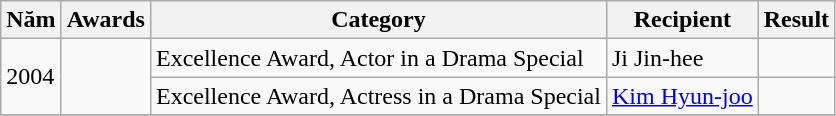<table class="wikitable">
<tr>
<th>Năm</th>
<th>Awards</th>
<th>Category</th>
<th>Recipient</th>
<th>Result</th>
</tr>
<tr>
<td rowspan="2">2004</td>
<td rowspan="2"></td>
<td>Excellence Award, Actor in a Drama Special</td>
<td>Ji Jin-hee</td>
<td></td>
</tr>
<tr>
<td>Excellence Award, Actress in a Drama Special</td>
<td><a href='#'>Kim Hyun-joo</a></td>
<td></td>
</tr>
<tr>
</tr>
</table>
